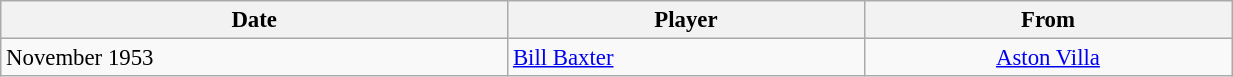<table class="wikitable" style="text-align:center; font-size:95%;width:65%; text-align:left">
<tr>
<th><strong>Date</strong></th>
<th><strong>Player</strong></th>
<th><strong>From</strong></th>
</tr>
<tr --->
<td>November 1953</td>
<td> <a href='#'>Bill Baxter</a></td>
<td align="center"><a href='#'>Aston Villa</a></td>
</tr>
</table>
